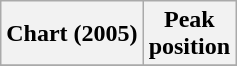<table class="wikitable">
<tr>
<th align="center">Chart (2005)</th>
<th align="center">Peak<br>position</th>
</tr>
<tr>
</tr>
</table>
